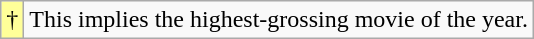<table class="wikitable">
<tr>
<td style="background-color:#FFFF99">†</td>
<td>This implies the highest-grossing movie of the year.</td>
</tr>
</table>
